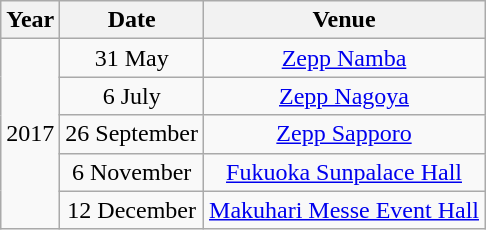<table class="wikitable plainrowheaders" style="text-align:center">
<tr>
<th scope="col">Year</th>
<th scope="col">Date</th>
<th scope="col">Venue</th>
</tr>
<tr>
<td rowspan="5">2017</td>
<td>31 May</td>
<td><a href='#'>Zepp Namba</a></td>
</tr>
<tr>
<td>6 July</td>
<td><a href='#'>Zepp Nagoya</a></td>
</tr>
<tr>
<td>26 September</td>
<td><a href='#'>Zepp Sapporo</a></td>
</tr>
<tr>
<td>6 November</td>
<td><a href='#'>Fukuoka Sunpalace Hall</a></td>
</tr>
<tr>
<td>12 December</td>
<td><a href='#'>Makuhari Messe Event Hall</a></td>
</tr>
</table>
